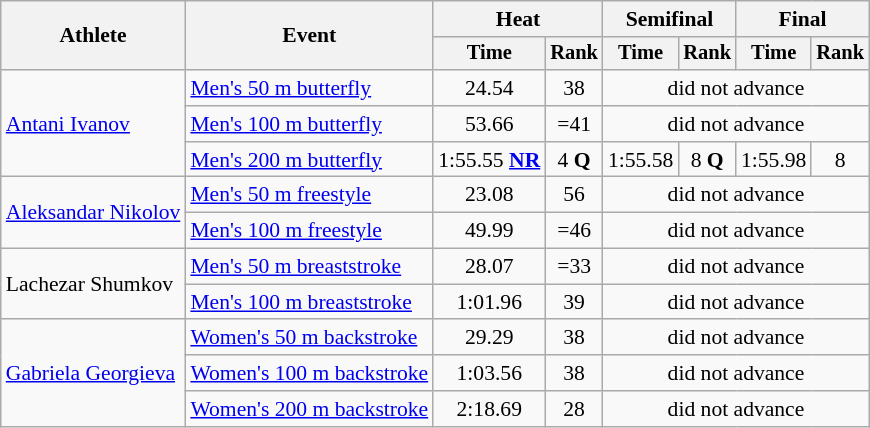<table class=wikitable style="font-size:90%">
<tr>
<th rowspan="2">Athlete</th>
<th rowspan="2">Event</th>
<th colspan="2">Heat</th>
<th colspan="2">Semifinal</th>
<th colspan="2">Final</th>
</tr>
<tr style="font-size:95%">
<th>Time</th>
<th>Rank</th>
<th>Time</th>
<th>Rank</th>
<th>Time</th>
<th>Rank</th>
</tr>
<tr align=center>
<td align=left rowspan=3><a href='#'>Antani Ivanov</a></td>
<td align=left><a href='#'>Men's 50 m butterfly</a></td>
<td>24.54</td>
<td>38</td>
<td colspan=4>did not advance</td>
</tr>
<tr align=center>
<td align=left><a href='#'>Men's 100 m butterfly</a></td>
<td>53.66</td>
<td>=41</td>
<td colspan=4>did not advance</td>
</tr>
<tr align=center>
<td align=left><a href='#'>Men's 200 m butterfly</a></td>
<td>1:55.55 <strong><a href='#'>NR</a></strong></td>
<td>4 <strong>Q</strong></td>
<td>1:55.58</td>
<td>8 <strong>Q</strong></td>
<td>1:55.98</td>
<td>8</td>
</tr>
<tr align=center>
<td align=left rowspan=2><a href='#'>Aleksandar Nikolov</a></td>
<td align=left><a href='#'>Men's 50 m freestyle</a></td>
<td>23.08</td>
<td>56</td>
<td colspan=4>did not advance</td>
</tr>
<tr align=center>
<td align=left><a href='#'>Men's 100 m freestyle</a></td>
<td>49.99</td>
<td>=46</td>
<td colspan=4>did not advance</td>
</tr>
<tr align=center>
<td align=left rowspan=2>Lachezar Shumkov</td>
<td align=left><a href='#'>Men's 50 m breaststroke</a></td>
<td>28.07</td>
<td>=33</td>
<td colspan=4>did not advance</td>
</tr>
<tr align=center>
<td align=left><a href='#'>Men's 100 m breaststroke</a></td>
<td>1:01.96</td>
<td>39</td>
<td colspan=4>did not advance</td>
</tr>
<tr align=center>
<td align=left rowspan=3><a href='#'>Gabriela Georgieva</a></td>
<td align=left><a href='#'>Women's 50 m backstroke</a></td>
<td>29.29</td>
<td>38</td>
<td colspan=4>did not advance</td>
</tr>
<tr align=center>
<td align=left><a href='#'>Women's 100 m backstroke</a></td>
<td>1:03.56</td>
<td>38</td>
<td colspan=4>did not advance</td>
</tr>
<tr align=center>
<td align=left><a href='#'>Women's 200 m backstroke</a></td>
<td>2:18.69</td>
<td>28</td>
<td colspan=4>did not advance</td>
</tr>
</table>
